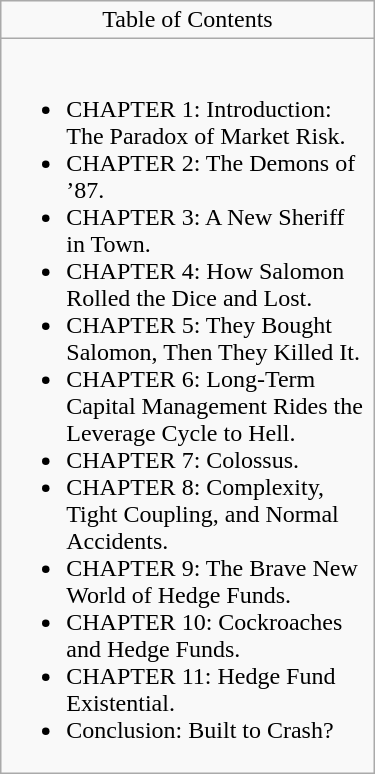<table class="wikitable floatright" | width="250">
<tr style="text-align:center;">
<td>Table of Contents</td>
</tr>
<tr>
<td><br><ul><li>CHAPTER 1: Introduction: The Paradox of Market Risk.</li><li>CHAPTER 2: The Demons of ’87.</li><li>CHAPTER 3: A New Sheriff in Town.</li><li>CHAPTER 4: How Salomon Rolled the Dice and Lost.</li><li>CHAPTER 5: They Bought Salomon, Then They Killed It.</li><li>CHAPTER 6: Long-Term Capital Management Rides the Leverage Cycle to Hell.</li><li>CHAPTER 7: Colossus.</li><li>CHAPTER 8: Complexity, Tight Coupling, and Normal Accidents.</li><li>CHAPTER 9: The Brave New World of Hedge Funds.</li><li>CHAPTER 10: Cockroaches and Hedge Funds.</li><li>CHAPTER 11: Hedge Fund Existential.</li><li>Conclusion: Built to Crash?</li></ul></td>
</tr>
</table>
